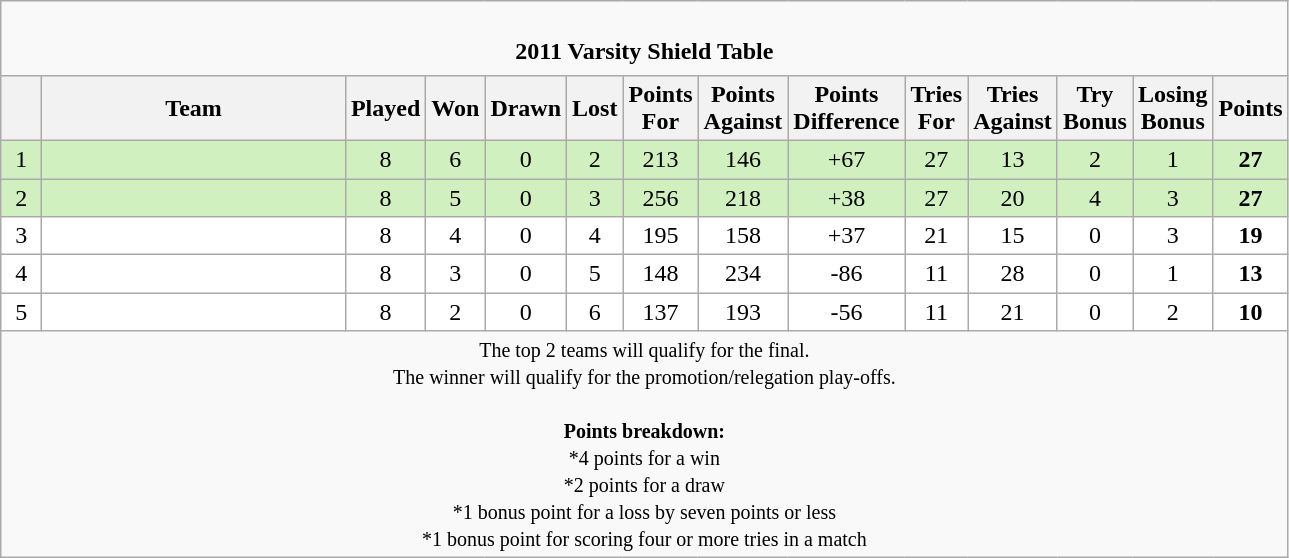<table class="wikitable" style="text-align: center;">
<tr>
<td colspan="14" cellpadding="0" cellspacing="0"><br><table border="0" width="100%" cellpadding="0" cellspacing="0">
<tr>
<td style="border:0px"><strong>2011 Varsity Shield Table</strong></td>
</tr>
</table>
</td>
</tr>
<tr>
<th bgcolor="#efefef" width="20"></th>
<th bgcolor="#efefef" width="195">Team</th>
<th bgcolor="#efefef" width="20">Played</th>
<th bgcolor="#efefef" width="20">Won</th>
<th bgcolor="#efefef" width="20">Drawn</th>
<th bgcolor="#efefef" width="20">Lost</th>
<th bgcolor="#efefef" width="20">Points For</th>
<th bgcolor="#efefef" width="20">Points Against</th>
<th bgcolor="#efefef" width="20">Points Difference</th>
<th bgcolor="#efefef" width="20">Tries For</th>
<th bgcolor="#efefef" width="20">Tries Against</th>
<th bgcolor="#efefef" width="20">Try Bonus</th>
<th bgcolor="#efefef" width="20">Losing Bonus</th>
<th bgcolor="#efefef" width="20">Points<br></th>
</tr>
<tr bgcolor=#D0F0C0 align=center>
<td>1</td>
<td align=left></td>
<td>8</td>
<td>6</td>
<td>0</td>
<td>2</td>
<td>213</td>
<td>146</td>
<td>+67</td>
<td>27</td>
<td>13</td>
<td>2</td>
<td>1</td>
<td><strong>27</strong></td>
</tr>
<tr bgcolor=#D0F0C0 align=center>
<td>2</td>
<td align=left></td>
<td>8</td>
<td>5</td>
<td>0</td>
<td>3</td>
<td>256</td>
<td>218</td>
<td>+38</td>
<td>27</td>
<td>20</td>
<td>4</td>
<td>3</td>
<td><strong>27</strong></td>
</tr>
<tr bgcolor=#ffffff align=center>
<td>3</td>
<td align=left></td>
<td>8</td>
<td>4</td>
<td>0</td>
<td>4</td>
<td>195</td>
<td>158</td>
<td>+37</td>
<td>21</td>
<td>15</td>
<td>0</td>
<td>3</td>
<td><strong>19</strong></td>
</tr>
<tr bgcolor=#ffffff align=center>
<td>4</td>
<td align=left></td>
<td>8</td>
<td>3</td>
<td>0</td>
<td>5</td>
<td>148</td>
<td>234</td>
<td>-86</td>
<td>11</td>
<td>28</td>
<td>0</td>
<td>1</td>
<td><strong>13</strong></td>
</tr>
<tr bgcolor=#ffffff align=center>
<td>5</td>
<td align=left></td>
<td>8</td>
<td>2</td>
<td>0</td>
<td>6</td>
<td>137</td>
<td>193</td>
<td>-56</td>
<td>11</td>
<td>21</td>
<td>0</td>
<td>2</td>
<td><strong>10</strong></td>
</tr>
<tr |align=left|>
<td colspan="14" style="border:0px"><small>The top 2 teams will qualify for the final.<br>The winner will qualify for the promotion/relegation play-offs.<br><br><strong>Points breakdown:</strong><br>*4 points for a win<br>*2 points for a draw<br>*1 bonus point for a loss by seven points or less<br>*1 bonus point for scoring four or more tries in a match</small></td>
</tr>
</table>
